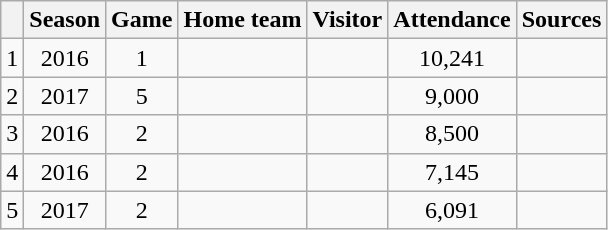<table class="wikitable" style="text-align:center">
<tr>
<th></th>
<th>Season</th>
<th>Game</th>
<th>Home team</th>
<th>Visitor</th>
<th>Attendance</th>
<th>Sources</th>
</tr>
<tr>
<td align="centre">1</td>
<td align="centre">2016</td>
<td align="centre">1</td>
<td align="left"></td>
<td align="left"></td>
<td align="centre">10,241</td>
<td align="centre"></td>
</tr>
<tr>
<td align="centre">2</td>
<td align="centre">2017</td>
<td align="centre">5</td>
<td align="left"></td>
<td align="left"></td>
<td align="centre">9,000</td>
<td align="centre"></td>
</tr>
<tr>
<td align="centre">3</td>
<td align="centre">2016</td>
<td align="centre">2</td>
<td align="left"></td>
<td align="left"></td>
<td align="centre">8,500</td>
<td align="centre"></td>
</tr>
<tr>
<td align="centre">4</td>
<td align="centre">2016</td>
<td align="centre">2</td>
<td align="left"></td>
<td align="left"></td>
<td align="centre">7,145</td>
<td align="centre"></td>
</tr>
<tr>
<td align="centre">5</td>
<td align="centre">2017</td>
<td align="centre">2</td>
<td align="left"></td>
<td align="left"></td>
<td align="centre">6,091</td>
<td align="centre"></td>
</tr>
</table>
